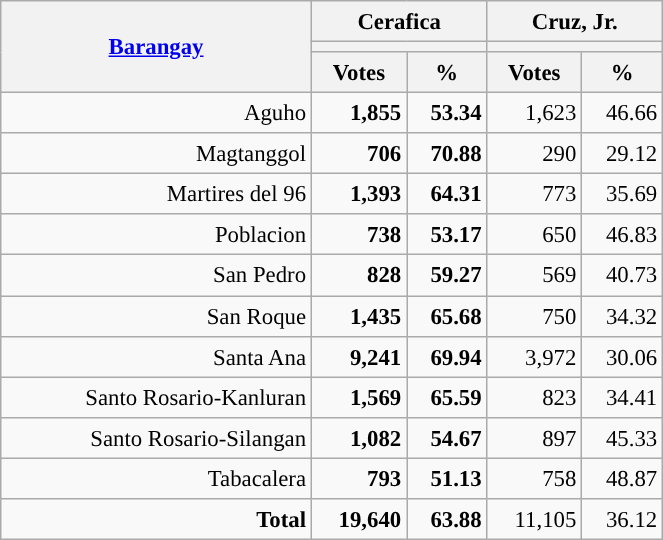<table class="wikitable collapsible collapsed" style="text-align:right; font-size:95%; line-height:20px;">
<tr>
<th rowspan="3" width="200"><a href='#'>Barangay</a></th>
<th colspan="2" width="110">Cerafica</th>
<th colspan="2" width="110">Cruz, Jr.</th>
</tr>
<tr>
<th colspan="2" style="background:"></th>
<th colspan="2" style="background:"></th>
</tr>
<tr>
<th>Votes</th>
<th>%</th>
<th>Votes</th>
<th>%</th>
</tr>
<tr>
<td>Aguho</td>
<td style="background:#"><strong>1,855</strong></td>
<td style="background:#"><strong>53.34</strong></td>
<td>1,623</td>
<td>46.66</td>
</tr>
<tr>
<td>Magtanggol</td>
<td style="background:#"><strong>706</strong></td>
<td style="background:#"><strong>70.88</strong></td>
<td>290</td>
<td>29.12</td>
</tr>
<tr>
<td>Martires del 96</td>
<td style="background:#"><strong>1,393</strong></td>
<td style="background:#"><strong>64.31</strong></td>
<td>773</td>
<td>35.69</td>
</tr>
<tr>
<td>Poblacion</td>
<td style="background:#"><strong>738</strong></td>
<td style="background:#"><strong>53.17</strong></td>
<td>650</td>
<td>46.83</td>
</tr>
<tr>
<td>San Pedro</td>
<td style="background:#"><strong>828</strong></td>
<td style="background:#"><strong>59.27</strong></td>
<td>569</td>
<td>40.73</td>
</tr>
<tr>
<td>San Roque</td>
<td style="background:#"><strong>1,435</strong></td>
<td style="background:#"><strong>65.68</strong></td>
<td>750</td>
<td>34.32</td>
</tr>
<tr>
<td>Santa Ana</td>
<td style="background:#"><strong>9,241</strong></td>
<td style="background:#"><strong>69.94</strong></td>
<td>3,972</td>
<td>30.06</td>
</tr>
<tr>
<td>Santo Rosario-Kanluran</td>
<td style="background:#"><strong>1,569</strong></td>
<td style="background:#"><strong>65.59</strong></td>
<td>823</td>
<td>34.41</td>
</tr>
<tr>
<td>Santo Rosario-Silangan</td>
<td style="background:#"><strong>1,082</strong></td>
<td style="background:#"><strong>54.67</strong></td>
<td>897</td>
<td>45.33</td>
</tr>
<tr>
<td>Tabacalera</td>
<td style="background:#"><strong>793</strong></td>
<td style="background:#"><strong>51.13</strong></td>
<td>758</td>
<td>48.87</td>
</tr>
<tr>
<td><strong>Total</strong></td>
<td style="background:#"><strong>19,640</strong></td>
<td style="background:#"><strong>63.88</strong></td>
<td>11,105</td>
<td>36.12</td>
</tr>
</table>
